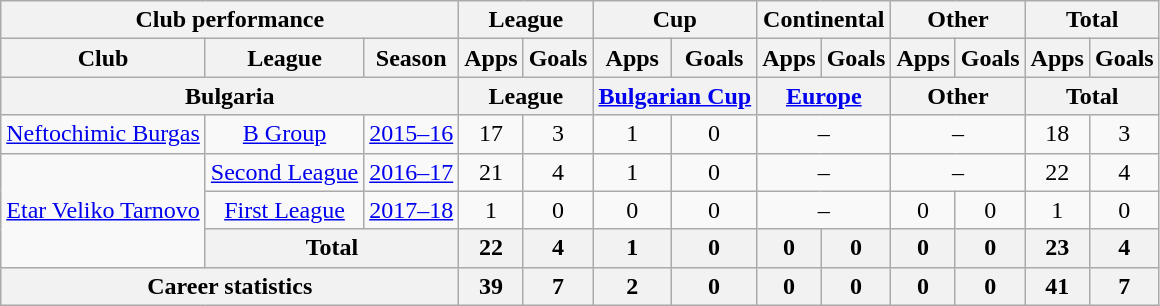<table class="wikitable" style="text-align: center">
<tr>
<th Colspan="3">Club performance</th>
<th Colspan="2">League</th>
<th Colspan="2">Cup</th>
<th Colspan="2">Continental</th>
<th Colspan="2">Other</th>
<th Colspan="3">Total</th>
</tr>
<tr>
<th>Club</th>
<th>League</th>
<th>Season</th>
<th>Apps</th>
<th>Goals</th>
<th>Apps</th>
<th>Goals</th>
<th>Apps</th>
<th>Goals</th>
<th>Apps</th>
<th>Goals</th>
<th>Apps</th>
<th>Goals</th>
</tr>
<tr>
<th Colspan="3">Bulgaria</th>
<th Colspan="2">League</th>
<th Colspan="2"><a href='#'>Bulgarian Cup</a></th>
<th Colspan="2"><a href='#'>Europe</a></th>
<th Colspan="2">Other</th>
<th Colspan="2">Total</th>
</tr>
<tr>
<td rowspan="1" valign="center"><a href='#'>Neftochimic Burgas</a></td>
<td rowspan="1"><a href='#'>B Group</a></td>
<td><a href='#'>2015–16</a></td>
<td>17</td>
<td>3</td>
<td>1</td>
<td>0</td>
<td colspan="2">–</td>
<td colspan="2">–</td>
<td>18</td>
<td>3</td>
</tr>
<tr>
<td rowspan="3" valign="center"><a href='#'>Etar Veliko Tarnovo</a></td>
<td rowspan="1"><a href='#'>Second League</a></td>
<td><a href='#'>2016–17</a></td>
<td>21</td>
<td>4</td>
<td>1</td>
<td>0</td>
<td colspan="2">–</td>
<td colspan="2">–</td>
<td>22</td>
<td>4</td>
</tr>
<tr>
<td rowspan="1"><a href='#'>First League</a></td>
<td><a href='#'>2017–18</a></td>
<td>1</td>
<td>0</td>
<td>0</td>
<td>0</td>
<td colspan="2">–</td>
<td>0</td>
<td>0</td>
<td>1</td>
<td>0</td>
</tr>
<tr>
<th colspan=2>Total</th>
<th>22</th>
<th>4</th>
<th>1</th>
<th>0</th>
<th>0</th>
<th>0</th>
<th>0</th>
<th>0</th>
<th>23</th>
<th>4</th>
</tr>
<tr>
<th colspan="3">Career statistics</th>
<th>39</th>
<th>7</th>
<th>2</th>
<th>0</th>
<th>0</th>
<th>0</th>
<th>0</th>
<th>0</th>
<th>41</th>
<th>7</th>
</tr>
</table>
